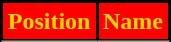<table class="wikitable sortable">
<tr>
<th style="background:#FF0000; color:#FFD700; border:2px solid #000;" scope="col">Position</th>
<th style="background:#FF0000; color:#FFD700; border:2px solid #000;" scope="col">Name</th>
</tr>
<tr>
</tr>
</table>
